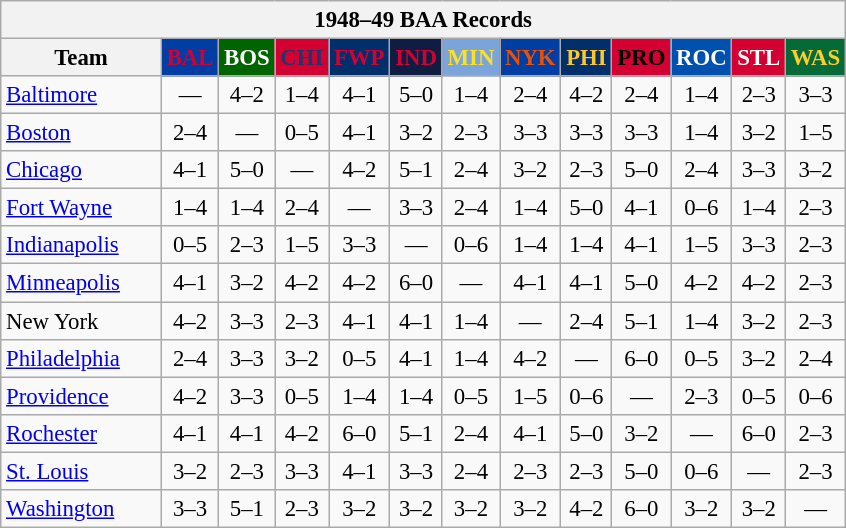<table class="wikitable" style="font-size:95%; text-align:center;">
<tr>
<th colspan=14>1948–49 BAA Records</th>
</tr>
<tr>
<th width=100>Team</th>
<th style="background:#003EA4;color:#D30032;width=35">BAL</th>
<th style="background:#006400;color:#FFFFFF;width=35">BOS</th>
<th style="background:#D50032;color:#22356A;width=35">CHI</th>
<th style="background:#012F6B;color:#D40032;width=35">FWP</th>
<th style="background:#0F1D42;color:#D40030;width=35">IND</th>
<th style="background:#7BA4DB;color:#FBE122;width=35">MIN</th>
<th style="background:#003EA4;color:#E85109;width=35">NYK</th>
<th style="background:#002F6C;color:#FFC72C;width=35">PHI</th>
<th style="background:#D40032;color:#000000;width=35">PRO</th>
<th style="background:#0050B0;color:#FFFFFF;width=35">ROC</th>
<th style="background:#D40032;color:#FFFFFF;width=35">STL</th>
<th style="background:#046B38;color:#FECD2A;width=35">WAS</th>
</tr>
<tr>
<td style="text-align:left;"><a href='#'>Baltimore</a></td>
<td>—</td>
<td>4–2</td>
<td>1–4</td>
<td>4–1</td>
<td>5–0</td>
<td>1–4</td>
<td>2–4</td>
<td>4–2</td>
<td>2–4</td>
<td>1–4</td>
<td>2–3</td>
<td>3–3</td>
</tr>
<tr>
<td style="text-align:left;"><a href='#'>Boston</a></td>
<td>2–4</td>
<td>—</td>
<td>0–5</td>
<td>4–1</td>
<td>3–2</td>
<td>2–3</td>
<td>3–3</td>
<td>3–3</td>
<td>3–3</td>
<td>1–4</td>
<td>3–2</td>
<td>1–5</td>
</tr>
<tr>
<td style="text-align:left;"><a href='#'>Chicago</a></td>
<td>4–1</td>
<td>5–0</td>
<td>—</td>
<td>4–2</td>
<td>5–1</td>
<td>2–4</td>
<td>3–2</td>
<td>2–3</td>
<td>5–0</td>
<td>2–4</td>
<td>3–3</td>
<td>3–2</td>
</tr>
<tr>
<td style="text-align:left;"><a href='#'>Fort Wayne</a></td>
<td>1–4</td>
<td>1–4</td>
<td>2–4</td>
<td>—</td>
<td>3–3</td>
<td>2–4</td>
<td>1–4</td>
<td>5–0</td>
<td>4–1</td>
<td>0–6</td>
<td>1–4</td>
<td>2–3</td>
</tr>
<tr>
<td style="text-align:left;"><a href='#'>Indianapolis</a></td>
<td>0–5</td>
<td>2–3</td>
<td>1–5</td>
<td>3–3</td>
<td>—</td>
<td>0–6</td>
<td>1–4</td>
<td>1–4</td>
<td>4–1</td>
<td>1–5</td>
<td>3–3</td>
<td>2–3</td>
</tr>
<tr>
<td style="text-align:left;"><a href='#'>Minneapolis</a></td>
<td>4–1</td>
<td>3–2</td>
<td>4–2</td>
<td>4–2</td>
<td>6–0</td>
<td>—</td>
<td>4–1</td>
<td>4–1</td>
<td>5–0</td>
<td>4–2</td>
<td>4–2</td>
<td>2–3</td>
</tr>
<tr>
<td style="text-align:left;">New York</td>
<td>4–2</td>
<td>3–3</td>
<td>2–3</td>
<td>4–1</td>
<td>4–1</td>
<td>1–4</td>
<td>—</td>
<td>2–4</td>
<td>5–1</td>
<td>1–4</td>
<td>3–2</td>
<td>2–3</td>
</tr>
<tr>
<td style="text-align:left;"><a href='#'>Philadelphia</a></td>
<td>2–4</td>
<td>3–3</td>
<td>3–2</td>
<td>0–5</td>
<td>4–1</td>
<td>1–4</td>
<td>4–2</td>
<td>—</td>
<td>6–0</td>
<td>0–5</td>
<td>3–2</td>
<td>2–4</td>
</tr>
<tr>
<td style="text-align:left;"><a href='#'>Providence</a></td>
<td>4–2</td>
<td>3–3</td>
<td>0–5</td>
<td>1–4</td>
<td>1–4</td>
<td>0–5</td>
<td>1–5</td>
<td>0–6</td>
<td>—</td>
<td>2–3</td>
<td>0–5</td>
<td>0–6</td>
</tr>
<tr>
<td style="text-align:left;"><a href='#'>Rochester</a></td>
<td>4–1</td>
<td>4–1</td>
<td>4–2</td>
<td>6–0</td>
<td>5–1</td>
<td>2–4</td>
<td>4–1</td>
<td>5–0</td>
<td>3–2</td>
<td>—</td>
<td>6–0</td>
<td>2–3</td>
</tr>
<tr>
<td style="text-align:left;"><a href='#'>St. Louis</a></td>
<td>3–2</td>
<td>2–3</td>
<td>3–3</td>
<td>4–1</td>
<td>3–3</td>
<td>2–4</td>
<td>2–3</td>
<td>2–3</td>
<td>5–0</td>
<td>0–6</td>
<td>—</td>
<td>2–3</td>
</tr>
<tr>
<td style="text-align:left;"><a href='#'>Washington</a></td>
<td>3–3</td>
<td>5–1</td>
<td>2–3</td>
<td>3–2</td>
<td>3–2</td>
<td>3–2</td>
<td>3–2</td>
<td>4–2</td>
<td>6–0</td>
<td>3–2</td>
<td>3–2</td>
<td>—</td>
</tr>
</table>
